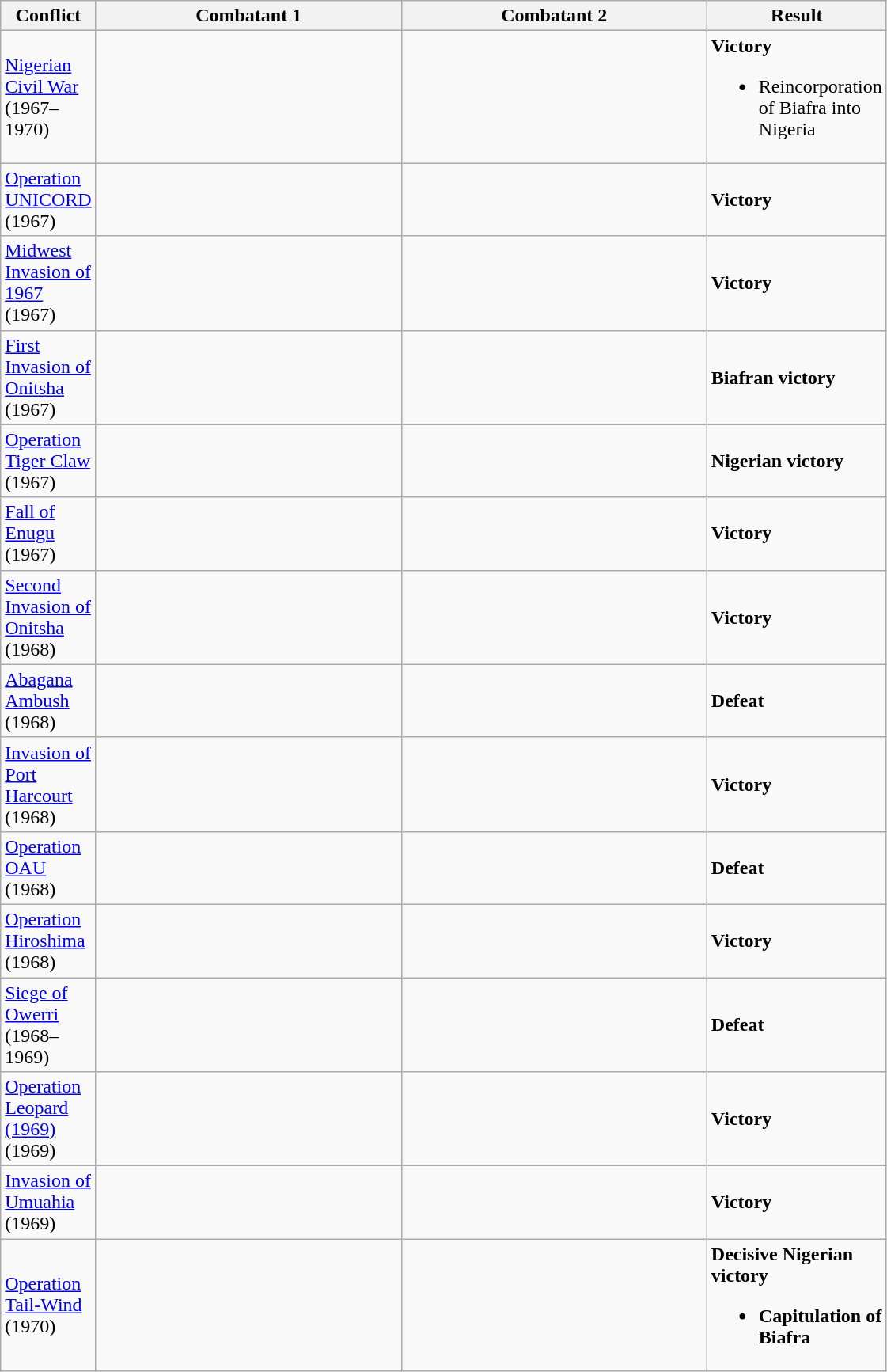<table class="wikitable sortable" style="text-align:left">
<tr>
<th width="50px"><strong>Conflict</strong></th>
<th width="250px"><strong>Combatant 1</strong></th>
<th width="250px"><strong>Combatant 2</strong></th>
<th width="75px"><strong>Result</strong></th>
</tr>
<tr>
<td><a href='#'>Nigerian Civil War</a><br>(1967–1970)</td>
<td><br></td>
<td></td>
<td><strong>Victory</strong><br><ul><li>Reincorporation of Biafra into Nigeria</li></ul></td>
</tr>
<tr>
<td><a href='#'>Operation UNICORD</a><br>(1967)</td>
<td></td>
<td></td>
<td><strong>Victory</strong></td>
</tr>
<tr>
<td><a href='#'>Midwest Invasion of 1967</a><br>(1967)</td>
<td></td>
<td></td>
<td><strong>Victory</strong></td>
</tr>
<tr>
<td><a href='#'>First Invasion of Onitsha</a><br>(1967)</td>
<td></td>
<td></td>
<td><strong>Biafran victory</strong></td>
</tr>
<tr>
<td><a href='#'>Operation Tiger Claw</a><br>(1967)</td>
<td></td>
<td></td>
<td><strong>Nigerian victory</strong></td>
</tr>
<tr>
<td><a href='#'>Fall of Enugu</a><br>(1967)</td>
<td></td>
<td></td>
<td><strong>Victory</strong></td>
</tr>
<tr>
<td><a href='#'>Second Invasion of Onitsha</a><br>(1968)</td>
<td></td>
<td></td>
<td><strong>Victory</strong></td>
</tr>
<tr>
<td><a href='#'>Abagana Ambush</a><br>(1968)</td>
<td></td>
<td></td>
<td><strong>Defeat</strong></td>
</tr>
<tr>
<td><a href='#'>Invasion of Port Harcourt</a><br>(1968)</td>
<td></td>
<td></td>
<td><strong>Victory</strong></td>
</tr>
<tr>
<td><a href='#'>Operation OAU</a><br>(1968)</td>
<td></td>
<td></td>
<td><strong>Defeat</strong></td>
</tr>
<tr>
<td><a href='#'>Operation Hiroshima</a><br>(1968)</td>
<td></td>
<td></td>
<td><strong>Victory</strong></td>
</tr>
<tr>
<td><a href='#'>Siege of Owerri</a><br>(1968–1969)</td>
<td></td>
<td></td>
<td><strong>Defeat</strong></td>
</tr>
<tr>
<td><a href='#'>Operation Leopard (1969)</a><br>(1969)</td>
<td></td>
<td></td>
<td><strong>Victory</strong></td>
</tr>
<tr>
<td><a href='#'>Invasion of Umuahia</a><br>(1969)</td>
<td></td>
<td></td>
<td><strong>Victory</strong></td>
</tr>
<tr>
<td><a href='#'>Operation Tail-Wind</a><br>(1970)</td>
<td></td>
<td></td>
<td><strong>Decisive Nigerian victory</strong><br><ul><li><strong>Capitulation of Biafra</strong></li></ul></td>
</tr>
</table>
